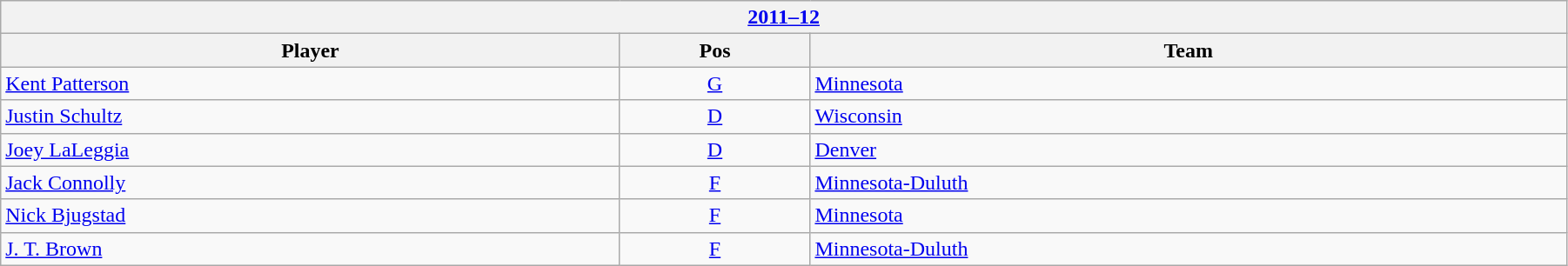<table class="wikitable" width=95%>
<tr>
<th colspan=3><a href='#'>2011–12</a></th>
</tr>
<tr>
<th>Player</th>
<th>Pos</th>
<th>Team</th>
</tr>
<tr>
<td><a href='#'>Kent Patterson</a></td>
<td align=center><a href='#'>G</a></td>
<td><a href='#'>Minnesota</a></td>
</tr>
<tr>
<td><a href='#'>Justin Schultz</a></td>
<td align=center><a href='#'>D</a></td>
<td><a href='#'>Wisconsin</a></td>
</tr>
<tr>
<td><a href='#'>Joey LaLeggia</a></td>
<td align=center><a href='#'>D</a></td>
<td><a href='#'>Denver</a></td>
</tr>
<tr>
<td><a href='#'>Jack Connolly</a></td>
<td align=center><a href='#'>F</a></td>
<td><a href='#'>Minnesota-Duluth</a></td>
</tr>
<tr>
<td><a href='#'>Nick Bjugstad</a></td>
<td align=center><a href='#'>F</a></td>
<td><a href='#'>Minnesota</a></td>
</tr>
<tr>
<td><a href='#'>J. T. Brown</a></td>
<td align=center><a href='#'>F</a></td>
<td><a href='#'>Minnesota-Duluth</a></td>
</tr>
</table>
